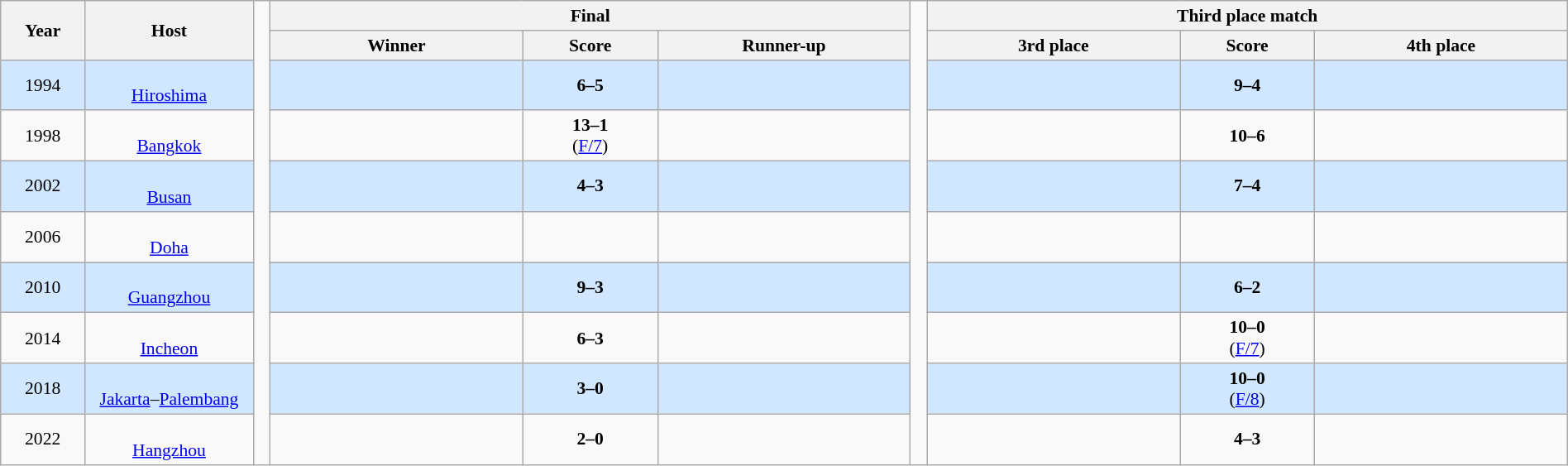<table class="wikitable" style="font-size:90%; width: 100%; text-align: center;">
<tr>
<th rowspan=2 width=5%>Year</th>
<th rowspan=2 width=10%>Host</th>
<td width=1% rowspan=10></td>
<th colspan=3>Final</th>
<td width=1% rowspan=10></td>
<th colspan=3>Third place match</th>
</tr>
<tr>
<th width=15%>Winner</th>
<th width=8%>Score</th>
<th width=15%>Runner-up</th>
<th width=15%>3rd place</th>
<th width=8%>Score</th>
<th width=15%>4th place</th>
</tr>
<tr bgcolor=#D0E7FF>
<td>1994<br></td>
<td><br><a href='#'>Hiroshima</a></td>
<td><strong></strong></td>
<td><strong>6–5</strong></td>
<td></td>
<td></td>
<td><strong>9–4</strong></td>
<td></td>
</tr>
<tr>
<td>1998<br></td>
<td><br><a href='#'>Bangkok</a></td>
<td><strong></strong></td>
<td><strong>13–1</strong><br>(<a href='#'>F/7</a>)</td>
<td></td>
<td></td>
<td><strong>10–6</strong></td>
<td></td>
</tr>
<tr bgcolor=#D0E7FF>
<td>2002<br></td>
<td><br><a href='#'>Busan</a></td>
<td><strong></strong></td>
<td><strong>4–3</strong></td>
<td></td>
<td></td>
<td><strong>7–4</strong></td>
<td></td>
</tr>
<tr>
<td>2006<br></td>
<td><br><a href='#'>Doha</a></td>
<td><strong></strong></td>
<td></td>
<td></td>
<td></td>
<td></td>
<td></td>
</tr>
<tr bgcolor=#D0E7FF>
<td>2010<br></td>
<td><br><a href='#'>Guangzhou</a></td>
<td><strong></strong></td>
<td><strong>9–3</strong></td>
<td></td>
<td></td>
<td><strong>6–2</strong></td>
<td></td>
</tr>
<tr>
<td>2014<br></td>
<td><br><a href='#'>Incheon</a></td>
<td><strong></strong></td>
<td><strong>6–3</strong></td>
<td></td>
<td></td>
<td><strong>10–0</strong><br>(<a href='#'>F/7</a>)</td>
<td></td>
</tr>
<tr bgcolor=#D0E7FF>
<td>2018<br></td>
<td><br><a href='#'>Jakarta</a>–<a href='#'>Palembang</a></td>
<td><strong></strong></td>
<td><strong>3–0</strong></td>
<td></td>
<td></td>
<td><strong>10–0</strong><br>(<a href='#'>F/8</a>)</td>
<td></td>
</tr>
<tr>
<td>2022<br></td>
<td><br><a href='#'>Hangzhou</a></td>
<td><strong></strong></td>
<td><strong>2–0</strong></td>
<td></td>
<td></td>
<td><strong>4–3</strong></td>
<td></td>
</tr>
</table>
